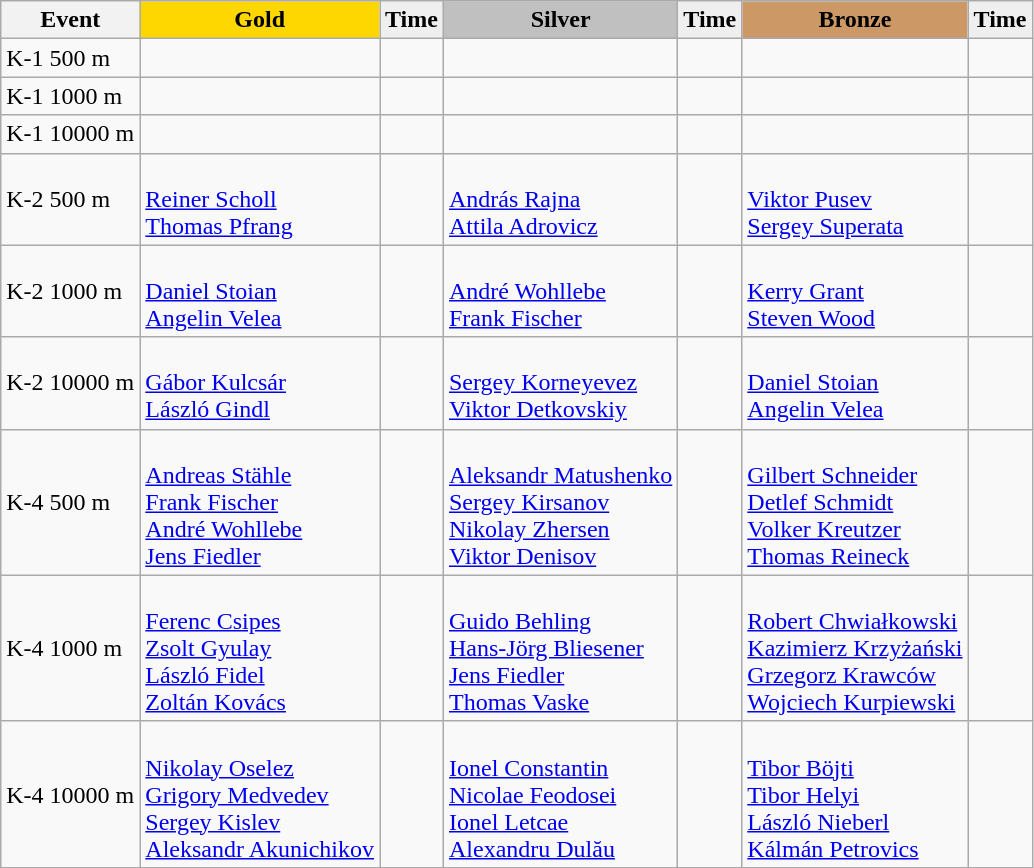<table class="wikitable">
<tr>
<th>Event</th>
<td align=center bgcolor="gold"><strong>Gold</strong></td>
<td align=center bgcolor="EFEFEF"><strong>Time</strong></td>
<td align=center bgcolor="silver"><strong>Silver</strong></td>
<td align=center bgcolor="EFEFEF"><strong>Time</strong></td>
<td align=center bgcolor="CC9966"><strong>Bronze</strong></td>
<td align=center bgcolor="EFEFEF"><strong>Time</strong></td>
</tr>
<tr>
<td>K-1 500 m</td>
<td></td>
<td></td>
<td></td>
<td></td>
<td></td>
<td></td>
</tr>
<tr>
<td>K-1 1000 m</td>
<td></td>
<td></td>
<td></td>
<td></td>
<td></td>
<td></td>
</tr>
<tr>
<td>K-1 10000 m</td>
<td></td>
<td></td>
<td></td>
<td></td>
<td></td>
<td></td>
</tr>
<tr>
<td>K-2 500 m</td>
<td><br><a href='#'>Reiner Scholl</a><br><a href='#'>Thomas Pfrang</a></td>
<td></td>
<td><br><a href='#'>András Rajna</a><br><a href='#'>Attila Adrovicz</a></td>
<td></td>
<td><br><a href='#'>Viktor Pusev</a><br><a href='#'>Sergey Superata</a></td>
<td></td>
</tr>
<tr>
<td>K-2 1000 m</td>
<td><br><a href='#'>Daniel Stoian</a><br><a href='#'>Angelin Velea</a></td>
<td></td>
<td><br><a href='#'>André Wohllebe</a><br><a href='#'>Frank Fischer</a></td>
<td></td>
<td><br><a href='#'>Kerry Grant</a><br><a href='#'>Steven Wood</a></td>
<td></td>
</tr>
<tr>
<td>K-2 10000 m</td>
<td><br><a href='#'>Gábor Kulcsár</a><br><a href='#'>László Gindl</a></td>
<td></td>
<td><br><a href='#'>Sergey Korneyevez</a><br><a href='#'>Viktor Detkovskiy</a></td>
<td></td>
<td><br><a href='#'>Daniel Stoian</a><br><a href='#'>Angelin Velea</a></td>
<td></td>
</tr>
<tr>
<td>K-4 500 m</td>
<td><br><a href='#'>Andreas Stähle</a><br><a href='#'>Frank Fischer</a><br><a href='#'>André Wohllebe</a><br><a href='#'>Jens Fiedler</a></td>
<td></td>
<td><br><a href='#'>Aleksandr Matushenko</a><br><a href='#'>Sergey Kirsanov</a><br><a href='#'>Nikolay Zhersen</a><br><a href='#'>Viktor Denisov</a></td>
<td></td>
<td><br><a href='#'>Gilbert Schneider</a><br><a href='#'>Detlef Schmidt</a><br><a href='#'>Volker Kreutzer</a><br><a href='#'>Thomas Reineck</a></td>
<td></td>
</tr>
<tr>
<td>K-4 1000 m</td>
<td><br><a href='#'>Ferenc Csipes</a><br><a href='#'>Zsolt Gyulay</a><br><a href='#'>László Fidel</a><br><a href='#'>Zoltán Kovács</a></td>
<td></td>
<td><br><a href='#'>Guido Behling</a><br><a href='#'>Hans-Jörg Bliesener</a><br><a href='#'>Jens Fiedler</a><br><a href='#'>Thomas Vaske</a></td>
<td></td>
<td><br><a href='#'>Robert Chwiałkowski</a><br><a href='#'>Kazimierz Krzyżański</a><br><a href='#'>Grzegorz Krawców</a><br><a href='#'>Wojciech Kurpiewski</a></td>
<td></td>
</tr>
<tr>
<td>K-4 10000 m</td>
<td><br><a href='#'>Nikolay Oselez</a><br><a href='#'>Grigory Medvedev</a><br><a href='#'>Sergey Kislev</a><br><a href='#'>Aleksandr Akunichikov</a></td>
<td></td>
<td><br><a href='#'>Ionel Constantin</a><br><a href='#'>Nicolae Feodosei</a><br><a href='#'>Ionel Letcae</a><br><a href='#'>Alexandru Dulău</a></td>
<td></td>
<td><br><a href='#'>Tibor Böjti</a><br><a href='#'>Tibor Helyi</a><br><a href='#'>László Nieberl</a><br><a href='#'>Kálmán Petrovics</a></td>
<td></td>
</tr>
</table>
